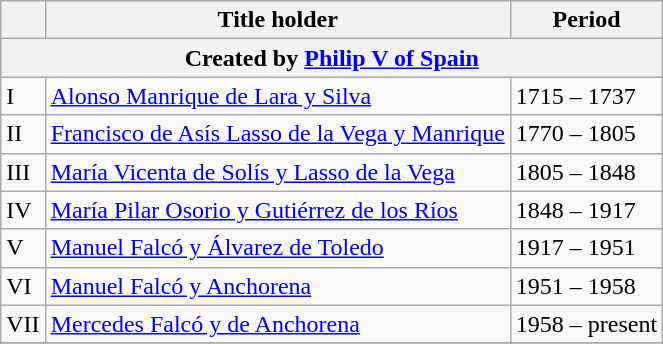<table class="wikitable">
<tr>
<th></th>
<th>Title holder</th>
<th>Period</th>
</tr>
<tr bgcolor="#dddddd" |>
<th colspan="3">Created by <a href='#'>Philip V of Spain</a></th>
</tr>
<tr>
<td>I</td>
<td><a href='#'>Alonso Manrique de Lara y Silva</a></td>
<td>1715 – 1737</td>
</tr>
<tr>
<td>II</td>
<td><a href='#'>Francisco de Asís Lasso de la Vega y Manrique</a></td>
<td>1770 – 1805</td>
</tr>
<tr>
<td>III</td>
<td><a href='#'>María Vicenta de Solís y Lasso de la Vega</a></td>
<td>1805 – 1848</td>
</tr>
<tr>
<td>IV</td>
<td><a href='#'>María Pilar Osorio y Gutiérrez de los Ríos</a></td>
<td>1848 – 1917</td>
</tr>
<tr>
<td>V</td>
<td><a href='#'>Manuel Falcó y Álvarez de Toledo</a></td>
<td>1917 – 1951</td>
</tr>
<tr>
<td>VI</td>
<td><a href='#'>Manuel Falcó y Anchorena</a></td>
<td>1951 – 1958</td>
</tr>
<tr>
<td>VII</td>
<td><a href='#'>Mercedes Falcó y de Anchorena</a></td>
<td>1958 – present</td>
</tr>
<tr>
</tr>
</table>
